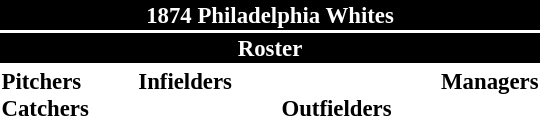<table class="toccolours" style="font-size: 95%;">
<tr>
<th colspan="10" style="background-color: black; color:white; text-align: center;">1874 Philadelphia Whites</th>
</tr>
<tr>
<td colspan="10" style="background-color:black; color: white; text-align: center;"><strong>Roster</strong></td>
</tr>
<tr>
<td valign="top"><strong>Pitchers</strong><br>
<strong>Catchers</strong>
</td>
<td width="25px"></td>
<td valign="top"><strong>Infielders</strong><br>




</td>
<td width="25px"></td>
<td valign="top"><br><strong>Outfielders</strong>





</td>
<td width="25px"></td>
<td valign="top"><strong>Managers</strong><br></td>
</tr>
</table>
